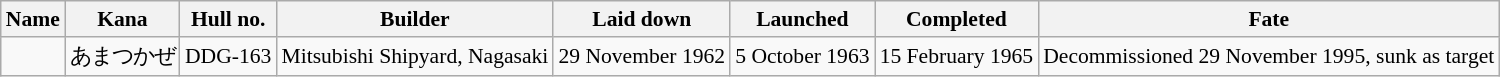<table class="wikitable" style="font-size:90%;">
<tr>
<th>Name</th>
<th>Kana</th>
<th>Hull no.</th>
<th>Builder</th>
<th>Laid down</th>
<th>Launched</th>
<th>Completed</th>
<th>Fate</th>
</tr>
<tr>
<td></td>
<td>あまつかぜ</td>
<td>DDG-163</td>
<td>Mitsubishi Shipyard, Nagasaki</td>
<td>29 November 1962</td>
<td>5 October 1963</td>
<td>15 February 1965</td>
<td>Decommissioned 29 November 1995, sunk as target</td>
</tr>
</table>
